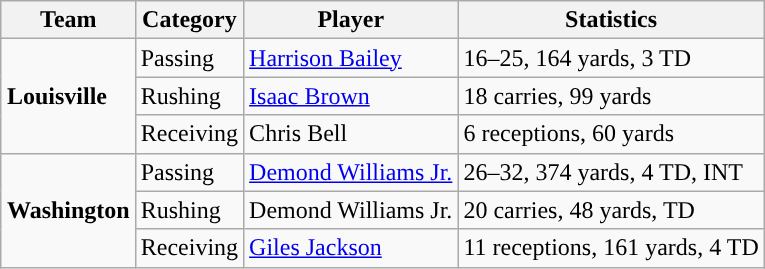<table class="wikitable" style="float: right;">
<tr>
<th>Team</th>
<th>Category</th>
<th>Player</th>
<th>Statistics</th>
</tr>
<tr>
<td rowspan=3><strong>Louisville</strong></td>
<td>Passing</td>
<td><a href='#'>Harrison Bailey</a></td>
<td>16–25, 164 yards, 3 TD</td>
</tr>
<tr>
<td>Rushing</td>
<td><a href='#'>Isaac Brown</a></td>
<td>18 carries, 99 yards</td>
</tr>
<tr>
<td>Receiving</td>
<td>Chris Bell</td>
<td>6 receptions, 60 yards</td>
</tr>
<tr>
<td rowspan=3><strong>Washington</strong></td>
<td>Passing</td>
<td><a href='#'>Demond Williams Jr.</a></td>
<td>26–32, 374 yards, 4 TD, INT</td>
</tr>
<tr>
<td>Rushing</td>
<td>Demond Williams Jr.</td>
<td>20 carries, 48 yards, TD</td>
</tr>
<tr>
<td>Receiving</td>
<td><a href='#'>Giles Jackson</a></td>
<td>11 receptions, 161 yards, 4 TD</td>
</tr>
</table>
